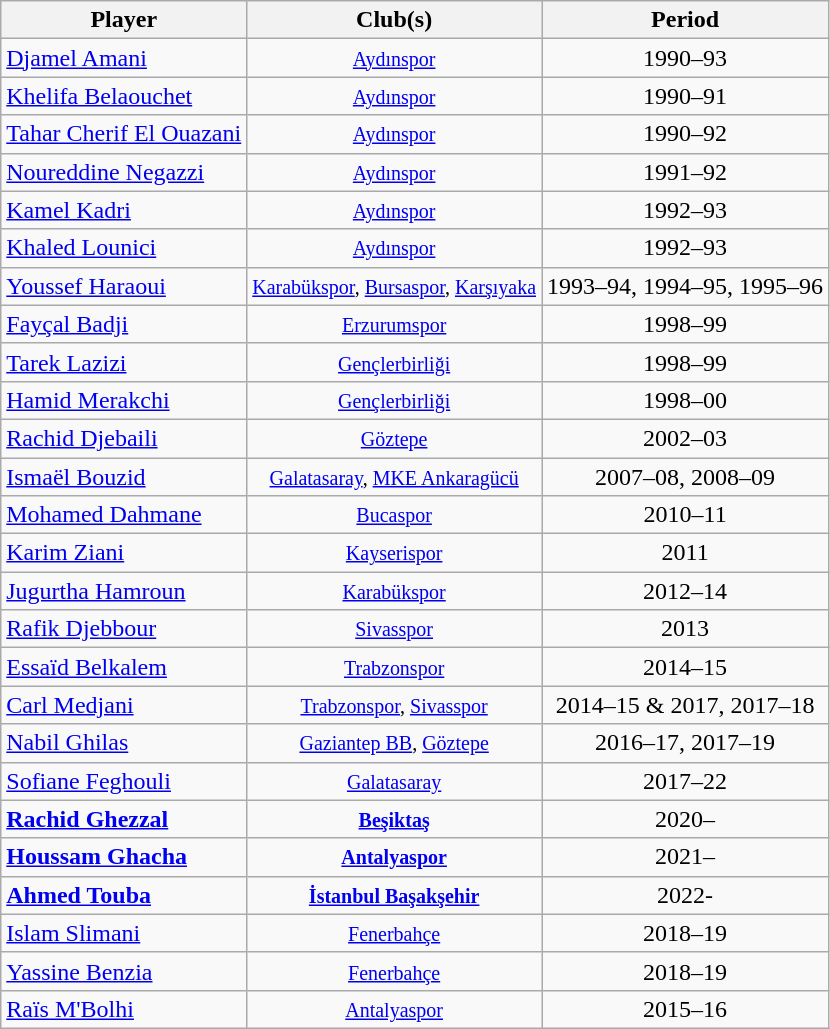<table class="wikitable collapsible collapsed" style="text-align:center">
<tr>
<th scope="col">Player</th>
<th scope="col" class="unsortable">Club(s)</th>
<th scope="col">Period</th>
</tr>
<tr>
<td align="left"><a href='#'>Djamel Amani</a></td>
<td><small><a href='#'>Aydınspor</a></small></td>
<td>1990–93</td>
</tr>
<tr>
<td align="left"><a href='#'>Khelifa Belaouchet</a></td>
<td><small><a href='#'>Aydınspor</a></small></td>
<td>1990–91</td>
</tr>
<tr>
<td align="left"><a href='#'>Tahar Cherif El Ouazani</a></td>
<td><small><a href='#'>Aydınspor</a></small></td>
<td>1990–92</td>
</tr>
<tr>
<td align="left"><a href='#'>Noureddine Negazzi</a></td>
<td><small><a href='#'>Aydınspor</a></small></td>
<td>1991–92</td>
</tr>
<tr>
<td align="left"><a href='#'>Kamel Kadri</a></td>
<td><small><a href='#'>Aydınspor</a></small></td>
<td>1992–93</td>
</tr>
<tr>
<td align="left"><a href='#'>Khaled Lounici</a></td>
<td><small><a href='#'>Aydınspor</a></small></td>
<td>1992–93</td>
</tr>
<tr>
<td align="left"><a href='#'>Youssef Haraoui</a></td>
<td><small><a href='#'>Karabükspor</a>, <a href='#'>Bursaspor</a>, <a href='#'>Karşıyaka</a></small></td>
<td>1993–94, 1994–95, 1995–96</td>
</tr>
<tr>
<td align="left"><a href='#'>Fayçal Badji</a></td>
<td><small><a href='#'>Erzurumspor</a></small></td>
<td>1998–99</td>
</tr>
<tr>
<td align="left"><a href='#'>Tarek Lazizi</a></td>
<td><small><a href='#'>Gençlerbirliği</a></small></td>
<td>1998–99</td>
</tr>
<tr>
<td align="left"><a href='#'>Hamid Merakchi</a></td>
<td><small><a href='#'>Gençlerbirliği</a></small></td>
<td>1998–00</td>
</tr>
<tr>
<td align="left"><a href='#'>Rachid Djebaili</a></td>
<td><small><a href='#'>Göztepe</a></small></td>
<td>2002–03</td>
</tr>
<tr>
<td align="left"><a href='#'>Ismaël Bouzid</a></td>
<td><small><a href='#'>Galatasaray</a>, <a href='#'>MKE Ankaragücü</a></small></td>
<td>2007–08, 2008–09</td>
</tr>
<tr>
<td align="left"><a href='#'>Mohamed Dahmane</a></td>
<td><small><a href='#'>Bucaspor</a></small></td>
<td>2010–11</td>
</tr>
<tr>
<td align="left"><a href='#'>Karim Ziani</a></td>
<td><small><a href='#'>Kayserispor</a></small></td>
<td>2011</td>
</tr>
<tr>
<td align="left"><a href='#'>Jugurtha Hamroun</a></td>
<td><small><a href='#'>Karabükspor</a></small></td>
<td>2012–14</td>
</tr>
<tr>
<td align="left"><a href='#'>Rafik Djebbour</a></td>
<td><small><a href='#'>Sivasspor</a></small></td>
<td>2013</td>
</tr>
<tr>
<td align="left"><a href='#'>Essaïd Belkalem</a></td>
<td><small><a href='#'>Trabzonspor</a></small></td>
<td>2014–15</td>
</tr>
<tr>
<td align="left"><a href='#'>Carl Medjani</a></td>
<td><small><a href='#'>Trabzonspor</a>, <a href='#'>Sivasspor</a></small></td>
<td>2014–15 & 2017, 2017–18</td>
</tr>
<tr>
<td align="left"><a href='#'>Nabil Ghilas</a></td>
<td><small><a href='#'>Gaziantep BB</a>, <a href='#'>Göztepe</a></small></td>
<td>2016–17, 2017–19</td>
</tr>
<tr>
<td align="left"><a href='#'>Sofiane Feghouli</a></td>
<td><small><a href='#'>Galatasaray</a></small></td>
<td>2017–22</td>
</tr>
<tr>
<td align="left"><strong><a href='#'>Rachid Ghezzal</a></strong></td>
<td><small><strong><a href='#'>Beşiktaş</a></strong></small></td>
<td>2020–</td>
</tr>
<tr>
<td align="left"><strong><a href='#'>Houssam Ghacha</a></strong></td>
<td><small><strong><a href='#'>Antalyaspor</a></strong></small></td>
<td>2021–</td>
</tr>
<tr>
<td align="left"><strong><a href='#'>Ahmed Touba</a></strong></td>
<td><small><strong><a href='#'>İstanbul Başakşehir</a></strong></small></td>
<td>2022-</td>
</tr>
<tr>
<td align="left"><a href='#'>Islam Slimani</a></td>
<td><small><a href='#'>Fenerbahçe</a></small></td>
<td>2018–19</td>
</tr>
<tr>
<td align="left"><a href='#'>Yassine Benzia</a></td>
<td><small><a href='#'>Fenerbahçe</a></small></td>
<td>2018–19</td>
</tr>
<tr>
<td align="left"><a href='#'>Raïs M'Bolhi</a></td>
<td><small><a href='#'>Antalyaspor</a></small></td>
<td>2015–16</td>
</tr>
</table>
